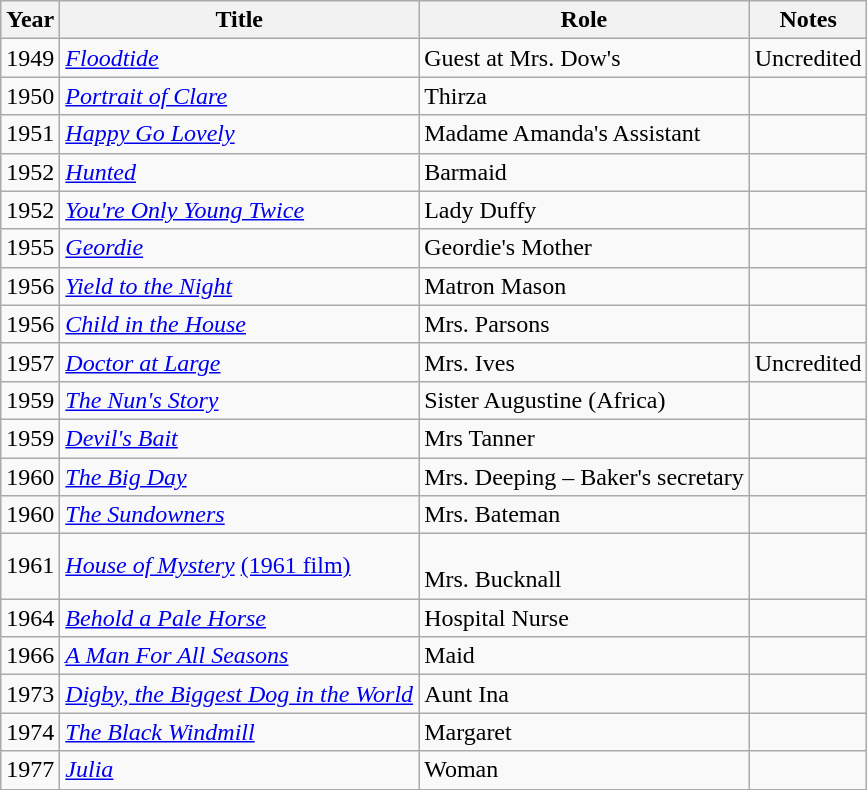<table class="sortable wikitable">
<tr>
<th>Year</th>
<th>Title</th>
<th>Role</th>
<th>Notes</th>
</tr>
<tr>
<td>1949</td>
<td><em><a href='#'>Floodtide</a></em></td>
<td>Guest at Mrs. Dow's</td>
<td>Uncredited</td>
</tr>
<tr>
<td>1950</td>
<td><em><a href='#'>Portrait of Clare</a></em></td>
<td>Thirza</td>
<td></td>
</tr>
<tr>
<td>1951</td>
<td><em><a href='#'>Happy Go Lovely</a></em></td>
<td>Madame Amanda's Assistant</td>
<td></td>
</tr>
<tr>
<td>1952</td>
<td><em><a href='#'>Hunted</a></em></td>
<td>Barmaid</td>
<td></td>
</tr>
<tr>
<td>1952</td>
<td><em><a href='#'>You're Only Young Twice</a></em></td>
<td>Lady Duffy</td>
<td></td>
</tr>
<tr>
<td>1955</td>
<td><em><a href='#'>Geordie</a></em></td>
<td>Geordie's Mother</td>
<td></td>
</tr>
<tr>
<td>1956</td>
<td><em><a href='#'>Yield to the Night</a></em></td>
<td>Matron Mason</td>
<td></td>
</tr>
<tr>
<td>1956</td>
<td><em><a href='#'>Child in the House</a></em></td>
<td>Mrs. Parsons</td>
<td></td>
</tr>
<tr>
<td>1957</td>
<td><em><a href='#'>Doctor at Large</a></em></td>
<td>Mrs. Ives</td>
<td>Uncredited</td>
</tr>
<tr>
<td>1959</td>
<td><em><a href='#'>The Nun's Story</a></em></td>
<td>Sister Augustine (Africa)</td>
<td></td>
</tr>
<tr>
<td>1959</td>
<td><em><a href='#'>Devil's Bait</a></em></td>
<td>Mrs Tanner</td>
<td></td>
</tr>
<tr>
<td>1960</td>
<td><em><a href='#'>The Big Day</a></em></td>
<td>Mrs. Deeping – Baker's secretary</td>
<td></td>
</tr>
<tr>
<td>1960</td>
<td><em><a href='#'>The Sundowners</a></em></td>
<td>Mrs. Bateman</td>
<td></td>
</tr>
<tr>
<td>1961</td>
<td><em><a href='#'>House of Mystery</a></em> <a href='#'>(1961 film)</a></td>
<td><br>Mrs. Bucknall</td>
<td></td>
</tr>
<tr>
<td>1964</td>
<td><em><a href='#'>Behold a Pale Horse</a></em></td>
<td>Hospital Nurse</td>
<td></td>
</tr>
<tr>
<td>1966</td>
<td><em><a href='#'>A Man For All Seasons</a></em></td>
<td>Maid</td>
<td></td>
</tr>
<tr>
<td>1973</td>
<td><em><a href='#'>Digby, the Biggest Dog in the World</a></em></td>
<td>Aunt Ina</td>
<td></td>
</tr>
<tr>
<td>1974</td>
<td><em><a href='#'>The Black Windmill</a></em></td>
<td>Margaret</td>
<td></td>
</tr>
<tr>
<td>1977</td>
<td><em><a href='#'>Julia</a></em></td>
<td>Woman</td>
<td></td>
</tr>
</table>
